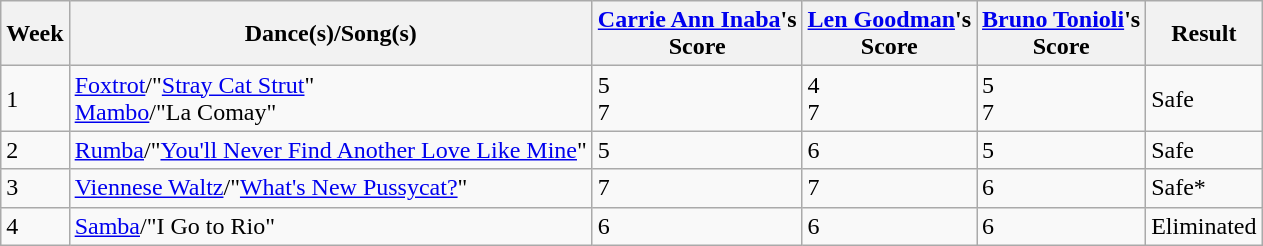<table class="wikitable">
<tr>
<th>Week</th>
<th>Dance(s)/Song(s)</th>
<th><a href='#'>Carrie Ann Inaba</a>'s<br>Score</th>
<th><a href='#'>Len Goodman</a>'s<br>Score</th>
<th><a href='#'>Bruno Tonioli</a>'s<br>Score</th>
<th>Result</th>
</tr>
<tr>
<td>1</td>
<td><a href='#'>Foxtrot</a>/"<a href='#'>Stray Cat Strut</a>"<br><a href='#'>Mambo</a>/"La Comay"</td>
<td>5<br>7</td>
<td>4<br>7</td>
<td>5<br>7</td>
<td>Safe</td>
</tr>
<tr>
<td>2</td>
<td><a href='#'>Rumba</a>/"<a href='#'>You'll Never Find Another Love Like Mine</a>"</td>
<td>5</td>
<td>6</td>
<td>5</td>
<td>Safe</td>
</tr>
<tr>
<td>3</td>
<td><a href='#'>Viennese Waltz</a>/"<a href='#'>What's New Pussycat?</a>"</td>
<td>7</td>
<td>7</td>
<td>6</td>
<td>Safe*</td>
</tr>
<tr>
<td>4</td>
<td><a href='#'>Samba</a>/"I Go to Rio"</td>
<td>6</td>
<td>6</td>
<td>6</td>
<td>Eliminated</td>
</tr>
</table>
